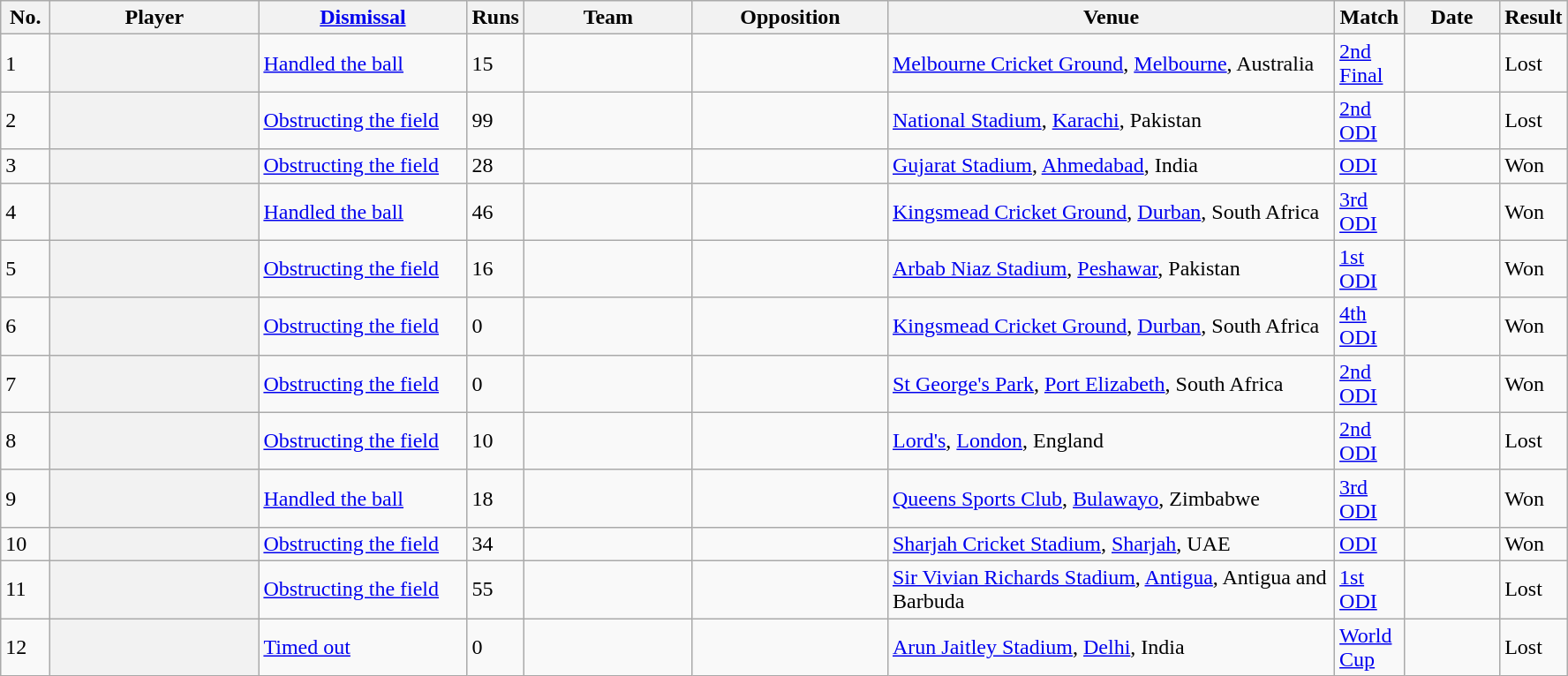<table class="wikitable sortable plainrowheaders" style="font-size: 100%">
<tr>
<th scope="col" style="width:30px;">No.</th>
<th scope="col" style="width:150px;">Player</th>
<th scope="col" style="width:150px;"><a href='#'>Dismissal</a></th>
<th scope="col" style="width:20px;">Runs</th>
<th scope="col" style="width:120px;">Team</th>
<th scope="col" style="width:140px;">Opposition</th>
<th scope="col" style="width:330px;">Venue</th>
<th scope="col" style="width:45px;">Match</th>
<th scope="col" style="width:65px;">Date</th>
<th scope="col" style="width:25px;">Result</th>
</tr>
<tr>
<td>1</td>
<th scope="row"></th>
<td><a href='#'>Handled the ball</a></td>
<td>15</td>
<td></td>
<td></td>
<td><a href='#'>Melbourne Cricket Ground</a>, <a href='#'>Melbourne</a>, Australia</td>
<td><a href='#'>2nd Final</a></td>
<td></td>
<td>Lost</td>
</tr>
<tr>
<td>2</td>
<th scope="row"></th>
<td><a href='#'>Obstructing the field</a></td>
<td>99</td>
<td></td>
<td></td>
<td><a href='#'>National Stadium</a>, <a href='#'>Karachi</a>, Pakistan</td>
<td><a href='#'>2nd ODI</a></td>
<td></td>
<td>Lost</td>
</tr>
<tr>
<td>3</td>
<th scope="row"></th>
<td><a href='#'>Obstructing the field</a></td>
<td>28</td>
<td></td>
<td></td>
<td><a href='#'>Gujarat Stadium</a>, <a href='#'>Ahmedabad</a>, India</td>
<td><a href='#'>ODI</a></td>
<td></td>
<td>Won</td>
</tr>
<tr>
<td>4</td>
<th scope="row"></th>
<td><a href='#'>Handled the ball</a></td>
<td>46</td>
<td></td>
<td></td>
<td><a href='#'>Kingsmead Cricket Ground</a>, <a href='#'>Durban</a>, South Africa</td>
<td><a href='#'>3rd ODI</a></td>
<td></td>
<td>Won</td>
</tr>
<tr>
<td>5</td>
<th scope="row"></th>
<td><a href='#'>Obstructing the field</a></td>
<td>16</td>
<td></td>
<td></td>
<td><a href='#'>Arbab Niaz Stadium</a>, <a href='#'>Peshawar</a>, Pakistan</td>
<td><a href='#'>1st ODI</a></td>
<td></td>
<td>Won</td>
</tr>
<tr>
<td>6</td>
<th scope="row"></th>
<td><a href='#'>Obstructing the field</a></td>
<td>0</td>
<td></td>
<td></td>
<td><a href='#'>Kingsmead Cricket Ground</a>, <a href='#'>Durban</a>, South Africa</td>
<td><a href='#'>4th ODI</a></td>
<td></td>
<td>Won</td>
</tr>
<tr>
<td>7</td>
<th scope="row"></th>
<td><a href='#'>Obstructing the field</a></td>
<td>0</td>
<td></td>
<td></td>
<td><a href='#'>St George's Park</a>, <a href='#'>Port Elizabeth</a>, South Africa</td>
<td><a href='#'>2nd ODI</a></td>
<td></td>
<td>Won</td>
</tr>
<tr>
<td>8</td>
<th scope="row"></th>
<td><a href='#'>Obstructing the field</a></td>
<td>10</td>
<td></td>
<td></td>
<td><a href='#'>Lord's</a>, <a href='#'>London</a>, England</td>
<td><a href='#'>2nd ODI</a></td>
<td></td>
<td>Lost</td>
</tr>
<tr>
<td>9</td>
<th scope="row"></th>
<td><a href='#'>Handled the ball</a></td>
<td>18</td>
<td></td>
<td></td>
<td><a href='#'>Queens Sports Club</a>, <a href='#'>Bulawayo</a>, Zimbabwe</td>
<td><a href='#'>3rd ODI</a></td>
<td></td>
<td>Won</td>
</tr>
<tr>
<td>10</td>
<th scope="row"></th>
<td><a href='#'>Obstructing the field</a></td>
<td>34</td>
<td></td>
<td></td>
<td><a href='#'>Sharjah Cricket Stadium</a>, <a href='#'>Sharjah</a>, UAE</td>
<td><a href='#'>ODI</a></td>
<td></td>
<td>Won</td>
</tr>
<tr>
<td>11</td>
<th scope="row"></th>
<td><a href='#'>Obstructing the field</a></td>
<td>55</td>
<td></td>
<td></td>
<td><a href='#'>Sir Vivian Richards Stadium</a>, <a href='#'>Antigua</a>, Antigua and Barbuda</td>
<td><a href='#'>1st ODI</a></td>
<td></td>
<td>Lost</td>
</tr>
<tr>
<td>12</td>
<th scope="row"></th>
<td><a href='#'>Timed out</a></td>
<td>0</td>
<td></td>
<td></td>
<td><a href='#'>Arun Jaitley Stadium</a>, <a href='#'>Delhi</a>, India</td>
<td><a href='#'>World Cup</a></td>
<td></td>
<td>Lost</td>
</tr>
</table>
